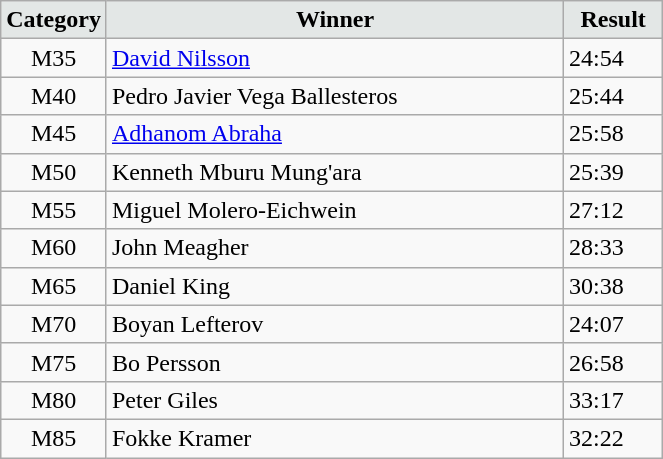<table class="wikitable" width=35%>
<tr>
<td width=15% align="center" bgcolor=#E3E7E6><strong>Category</strong></td>
<td align="center" bgcolor=#E3E7E6> <strong>Winner</strong></td>
<td width=15% align="center" bgcolor=#E3E7E6><strong>Result</strong></td>
</tr>
<tr>
<td align="center">M35</td>
<td> <a href='#'>David Nilsson</a></td>
<td>24:54</td>
</tr>
<tr>
<td align="center">M40</td>
<td> Pedro Javier Vega Ballesteros</td>
<td>25:44</td>
</tr>
<tr>
<td align="center">M45</td>
<td> <a href='#'>Adhanom Abraha</a></td>
<td>25:58</td>
</tr>
<tr>
<td align="center">M50</td>
<td> Kenneth Mburu Mung'ara</td>
<td>25:39</td>
</tr>
<tr>
<td align="center">M55</td>
<td> Miguel Molero-Eichwein</td>
<td>27:12</td>
</tr>
<tr>
<td align="center">M60</td>
<td> John Meagher</td>
<td>28:33</td>
</tr>
<tr>
<td align="center">M65</td>
<td> Daniel King</td>
<td>30:38</td>
</tr>
<tr>
<td align="center">M70</td>
<td> Boyan Lefterov</td>
<td>24:07</td>
</tr>
<tr>
<td align="center">M75</td>
<td> Bo Persson</td>
<td>26:58</td>
</tr>
<tr>
<td align="center">M80</td>
<td> Peter Giles</td>
<td>33:17</td>
</tr>
<tr>
<td align="center">M85</td>
<td> Fokke Kramer</td>
<td>32:22</td>
</tr>
</table>
